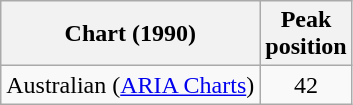<table class="wikitable">
<tr>
<th>Chart (1990)</th>
<th>Peak<br>position</th>
</tr>
<tr>
<td>Australian (<a href='#'>ARIA Charts</a>)</td>
<td align="center">42</td>
</tr>
</table>
